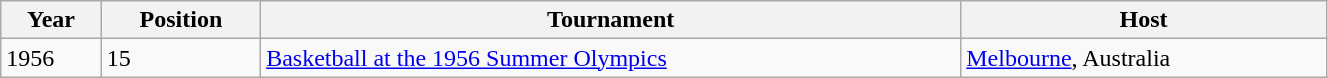<table class="wikitable" width=70%>
<tr>
<th>Year</th>
<th>Position</th>
<th>Tournament</th>
<th>Host</th>
</tr>
<tr valign="top" bgcolor=>
<td>1956</td>
<td>15</td>
<td><a href='#'>Basketball at the 1956 Summer Olympics</a></td>
<td><a href='#'>Melbourne</a>, Australia</td>
</tr>
</table>
